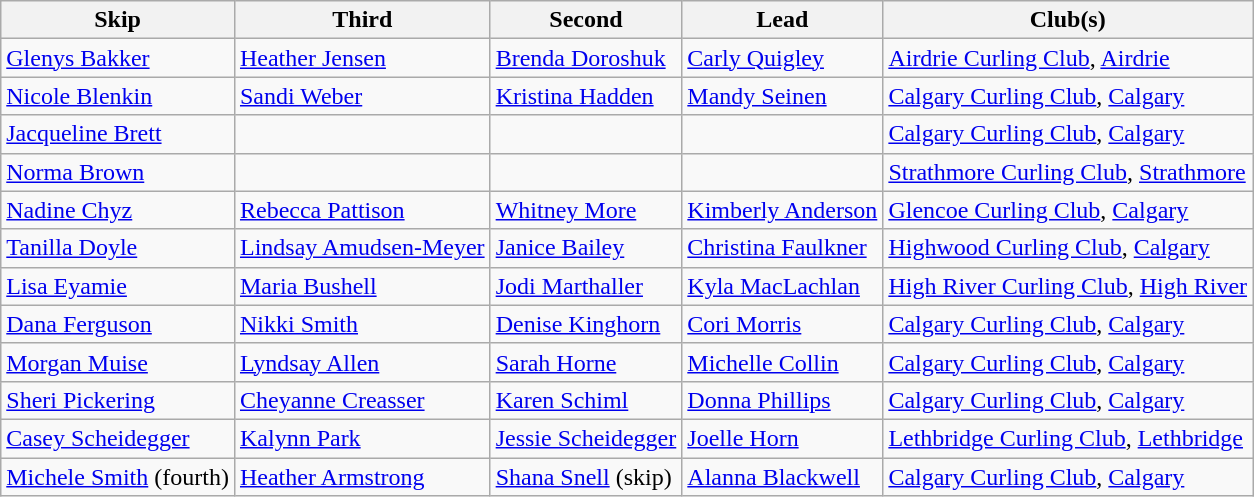<table class="wikitable">
<tr>
<th>Skip</th>
<th>Third</th>
<th>Second</th>
<th>Lead</th>
<th>Club(s)</th>
</tr>
<tr>
<td><a href='#'>Glenys Bakker</a></td>
<td><a href='#'>Heather Jensen</a></td>
<td><a href='#'>Brenda Doroshuk</a></td>
<td><a href='#'>Carly Quigley</a></td>
<td><a href='#'>Airdrie Curling Club</a>, <a href='#'>Airdrie</a></td>
</tr>
<tr>
<td><a href='#'>Nicole Blenkin</a></td>
<td><a href='#'>Sandi Weber</a></td>
<td><a href='#'>Kristina Hadden</a></td>
<td><a href='#'>Mandy Seinen</a></td>
<td><a href='#'>Calgary Curling Club</a>, <a href='#'>Calgary</a></td>
</tr>
<tr>
<td><a href='#'>Jacqueline Brett</a></td>
<td></td>
<td></td>
<td></td>
<td><a href='#'>Calgary Curling Club</a>, <a href='#'>Calgary</a></td>
</tr>
<tr>
<td><a href='#'>Norma Brown</a></td>
<td></td>
<td></td>
<td></td>
<td><a href='#'>Strathmore Curling Club</a>, <a href='#'>Strathmore</a></td>
</tr>
<tr>
<td><a href='#'>Nadine Chyz</a></td>
<td><a href='#'>Rebecca Pattison</a></td>
<td><a href='#'>Whitney More</a></td>
<td><a href='#'>Kimberly Anderson</a></td>
<td><a href='#'>Glencoe Curling Club</a>, <a href='#'>Calgary</a></td>
</tr>
<tr>
<td><a href='#'>Tanilla Doyle</a></td>
<td><a href='#'>Lindsay Amudsen-Meyer</a></td>
<td><a href='#'>Janice Bailey</a></td>
<td><a href='#'>Christina Faulkner</a></td>
<td><a href='#'>Highwood Curling Club</a>, <a href='#'>Calgary</a></td>
</tr>
<tr>
<td><a href='#'>Lisa Eyamie</a></td>
<td><a href='#'>Maria Bushell</a></td>
<td><a href='#'>Jodi Marthaller</a></td>
<td><a href='#'>Kyla MacLachlan</a></td>
<td><a href='#'>High River Curling Club</a>, <a href='#'>High River</a></td>
</tr>
<tr>
<td><a href='#'>Dana Ferguson</a></td>
<td><a href='#'>Nikki Smith</a></td>
<td><a href='#'>Denise Kinghorn</a></td>
<td><a href='#'>Cori Morris</a></td>
<td><a href='#'>Calgary Curling Club</a>, <a href='#'>Calgary</a></td>
</tr>
<tr>
<td><a href='#'>Morgan Muise</a></td>
<td><a href='#'>Lyndsay Allen</a></td>
<td><a href='#'>Sarah Horne</a></td>
<td><a href='#'>Michelle Collin</a></td>
<td><a href='#'>Calgary Curling Club</a>, <a href='#'>Calgary</a></td>
</tr>
<tr>
<td><a href='#'>Sheri Pickering</a></td>
<td><a href='#'>Cheyanne Creasser</a></td>
<td><a href='#'>Karen Schiml</a></td>
<td><a href='#'>Donna Phillips</a></td>
<td><a href='#'>Calgary Curling Club</a>, <a href='#'>Calgary</a></td>
</tr>
<tr>
<td><a href='#'>Casey Scheidegger</a></td>
<td><a href='#'>Kalynn Park</a></td>
<td><a href='#'>Jessie Scheidegger</a></td>
<td><a href='#'>Joelle Horn</a></td>
<td><a href='#'>Lethbridge Curling Club</a>,  <a href='#'>Lethbridge</a></td>
</tr>
<tr>
<td><a href='#'>Michele Smith</a> (fourth)</td>
<td><a href='#'>Heather Armstrong</a></td>
<td><a href='#'>Shana Snell</a> (skip)</td>
<td><a href='#'>Alanna Blackwell</a></td>
<td><a href='#'>Calgary Curling Club</a>, <a href='#'>Calgary</a></td>
</tr>
</table>
